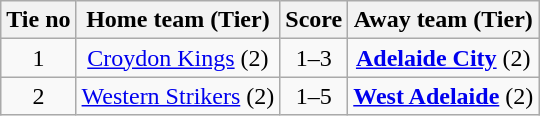<table class="wikitable" style="text-align:center">
<tr>
<th>Tie no</th>
<th>Home team (Tier)</th>
<th>Score</th>
<th>Away team (Tier)</th>
</tr>
<tr>
<td>1</td>
<td><a href='#'>Croydon Kings</a> (2)</td>
<td>1–3</td>
<td><strong><a href='#'>Adelaide City</a></strong> (2)</td>
</tr>
<tr>
<td>2</td>
<td><a href='#'>Western Strikers</a> (2)</td>
<td>1–5</td>
<td><strong><a href='#'>West Adelaide</a></strong> (2)</td>
</tr>
</table>
